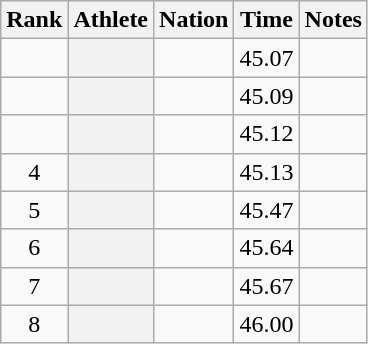<table class="wikitable plainrowheaders sortable" style="text-align:center;">
<tr>
<th scope=col>Rank</th>
<th scope=col>Athlete</th>
<th scope=col>Nation</th>
<th scope=col>Time</th>
<th scope=col>Notes</th>
</tr>
<tr>
<td></td>
<th scope=row style=text-align:left;></th>
<td align=left></td>
<td>45.07</td>
<td></td>
</tr>
<tr>
<td></td>
<th scope=row style=text-align:left;></th>
<td align=left></td>
<td>45.09</td>
<td></td>
</tr>
<tr>
<td></td>
<th scope=row style=text-align:left;></th>
<td align=left></td>
<td>45.12</td>
<td></td>
</tr>
<tr>
<td>4</td>
<th scope=row style=text-align:left;></th>
<td align=left></td>
<td>45.13</td>
<td></td>
</tr>
<tr>
<td>5</td>
<th scope=row style=text-align:left;></th>
<td align=left></td>
<td>45.47</td>
<td></td>
</tr>
<tr>
<td>6</td>
<th scope=row style=text-align:left;></th>
<td align=left></td>
<td>45.64</td>
<td></td>
</tr>
<tr>
<td>7</td>
<th scope=row style=text-align:left;></th>
<td align=left></td>
<td>45.67</td>
<td></td>
</tr>
<tr>
<td>8</td>
<th scope=row style=text-align:left;></th>
<td align=left></td>
<td>46.00</td>
<td></td>
</tr>
</table>
